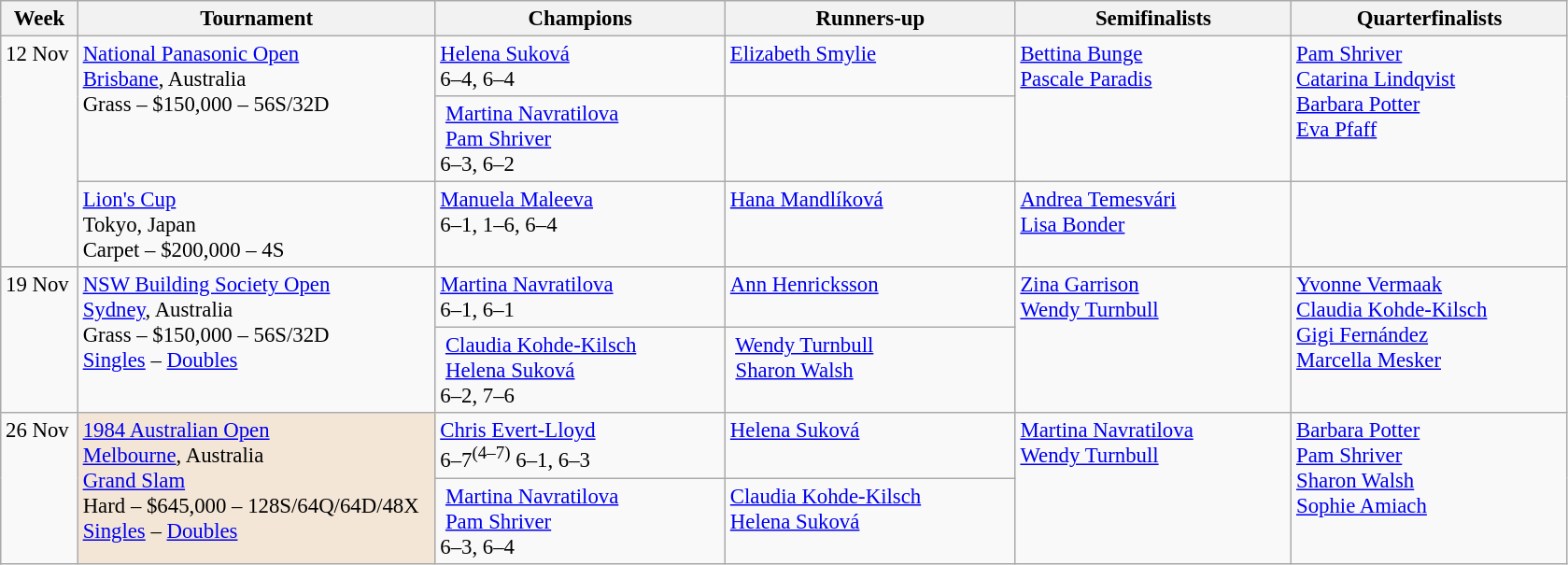<table class=wikitable style=font-size:95%>
<tr>
<th style="width:48px;">Week</th>
<th style="width:248px;">Tournament</th>
<th style="width:200px;">Champions</th>
<th style="width:200px;">Runners-up</th>
<th style="width:190px;">Semifinalists</th>
<th style="width:190px;">Quarterfinalists</th>
</tr>
<tr valign="top">
<td rowspan=3>12 Nov</td>
<td rowspan=2><a href='#'>National Panasonic Open</a><br> <a href='#'>Brisbane</a>, Australia<br>Grass – $150,000 – 56S/32D</td>
<td> <a href='#'>Helena Suková</a><br>6–4, 6–4</td>
<td> <a href='#'>Elizabeth Smylie</a></td>
<td rowspan=2> <a href='#'>Bettina Bunge</a> <br> <a href='#'>Pascale Paradis</a></td>
<td rowspan=2> <a href='#'>Pam Shriver</a>  <br> <a href='#'>Catarina Lindqvist</a> <br> <a href='#'>Barbara Potter</a> <br> <a href='#'>Eva Pfaff</a></td>
</tr>
<tr valign="top">
<td> <a href='#'>Martina Navratilova</a><br> <a href='#'>Pam Shriver</a><br>6–3, 6–2</td>
<td></td>
</tr>
<tr valign=top>
<td><a href='#'>Lion's Cup</a><br> Tokyo, Japan<br>Carpet – $200,000 – 4S</td>
<td> <a href='#'>Manuela Maleeva</a><br>6–1, 1–6, 6–4</td>
<td> <a href='#'>Hana Mandlíková</a></td>
<td> <a href='#'>Andrea Temesvári</a> <br> <a href='#'>Lisa Bonder</a></td>
<td></td>
</tr>
<tr valign="top">
<td rowspan=2>19 Nov</td>
<td rowspan=2><a href='#'>NSW Building Society Open</a><br> <a href='#'>Sydney</a>, Australia<br>Grass – $150,000 – 56S/32D <br><a href='#'>Singles</a> – <a href='#'>Doubles</a></td>
<td> <a href='#'>Martina Navratilova</a><br>6–1, 6–1</td>
<td> <a href='#'>Ann Henricksson</a></td>
<td rowspan=2> <a href='#'>Zina Garrison</a> <br> <a href='#'>Wendy Turnbull</a></td>
<td rowspan=2> <a href='#'>Yvonne Vermaak</a>  <br> <a href='#'>Claudia Kohde-Kilsch</a> <br> <a href='#'>Gigi Fernández</a> <br> <a href='#'>Marcella Mesker</a></td>
</tr>
<tr valign="top">
<td> <a href='#'>Claudia Kohde-Kilsch</a><br> <a href='#'>Helena Suková</a><br>6–2, 7–6</td>
<td> <a href='#'>Wendy Turnbull</a><br> <a href='#'>Sharon Walsh</a></td>
</tr>
<tr valign="top">
<td rowspan=2>26 Nov</td>
<td rowspan=2 style="background:#f3e6d7;"><a href='#'>1984 Australian Open</a><br> <a href='#'>Melbourne</a>, Australia<br><a href='#'>Grand Slam</a><br>Hard – $645,000 – 128S/64Q/64D/48X <br><a href='#'>Singles</a> – <a href='#'>Doubles</a></td>
<td> <a href='#'>Chris Evert-Lloyd</a> <br>6–7<sup>(4–7)</sup> 6–1, 6–3</td>
<td> <a href='#'>Helena Suková</a></td>
<td rowspan=2> <a href='#'>Martina Navratilova</a> <br> <a href='#'>Wendy Turnbull</a> <br></td>
<td rowspan=2> <a href='#'>Barbara Potter</a> <br> <a href='#'>Pam Shriver</a><br>  <a href='#'>Sharon Walsh</a> <br> <a href='#'>Sophie Amiach</a><br></td>
</tr>
<tr valign="top">
<td> <a href='#'>Martina Navratilova</a><br> <a href='#'>Pam Shriver</a> <br>6–3, 6–4</td>
<td> <a href='#'>Claudia Kohde-Kilsch</a><br>  <a href='#'>Helena Suková</a></td>
</tr>
</table>
